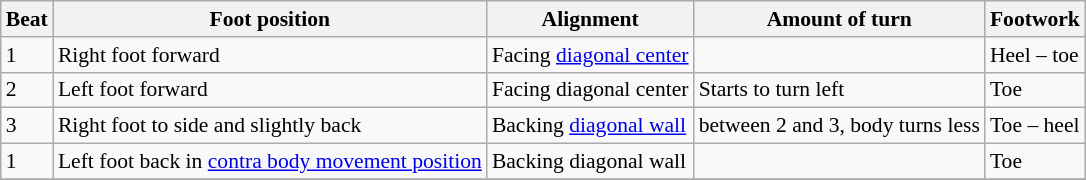<table class="wikitable" style="font-size:90%;">
<tr>
<th>Beat</th>
<th>Foot position</th>
<th>Alignment</th>
<th>Amount of turn</th>
<th>Footwork</th>
</tr>
<tr>
<td>1</td>
<td>Right foot forward</td>
<td>Facing <a href='#'>diagonal center</a></td>
<td></td>
<td>Heel – toe</td>
</tr>
<tr>
<td>2</td>
<td>Left foot forward</td>
<td>Facing diagonal center</td>
<td>Starts to turn left</td>
<td>Toe</td>
</tr>
<tr>
<td>3</td>
<td>Right foot to side and slightly back</td>
<td>Backing <a href='#'>diagonal wall</a></td>
<td> between 2 and 3, body turns less</td>
<td>Toe – heel</td>
</tr>
<tr>
<td>1</td>
<td>Left foot back in <a href='#'>contra body movement position</a></td>
<td>Backing diagonal wall</td>
<td></td>
<td>Toe</td>
</tr>
<tr>
</tr>
</table>
